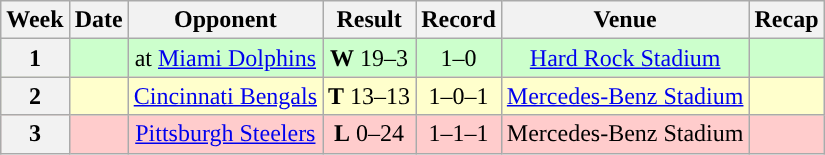<table class="wikitable" style="text-align:center">
<tr>
<th>Week</th>
<th>Date</th>
<th>Opponent</th>
<th>Result</th>
<th>Record</th>
<th>Venue</th>
<th>Recap</th>
</tr>
<tr style="background:#cfc">
<th>1</th>
<td></td>
<td>at <a href='#'>Miami Dolphins</a></td>
<td><strong>W</strong> 19–3</td>
<td>1–0</td>
<td><a href='#'>Hard Rock Stadium</a></td>
<td></td>
</tr>
<tr style="background:#ffc">
<th>2</th>
<td></td>
<td><a href='#'>Cincinnati Bengals</a></td>
<td><strong>T</strong> 13–13</td>
<td>1–0–1</td>
<td><a href='#'>Mercedes-Benz Stadium</a></td>
<td></td>
</tr>
<tr style="background:#fcc">
<th>3</th>
<td></td>
<td><a href='#'>Pittsburgh Steelers</a></td>
<td><strong>L</strong> 0–24</td>
<td>1–1–1</td>
<td>Mercedes-Benz Stadium</td>
<td></td>
</tr>
</table>
